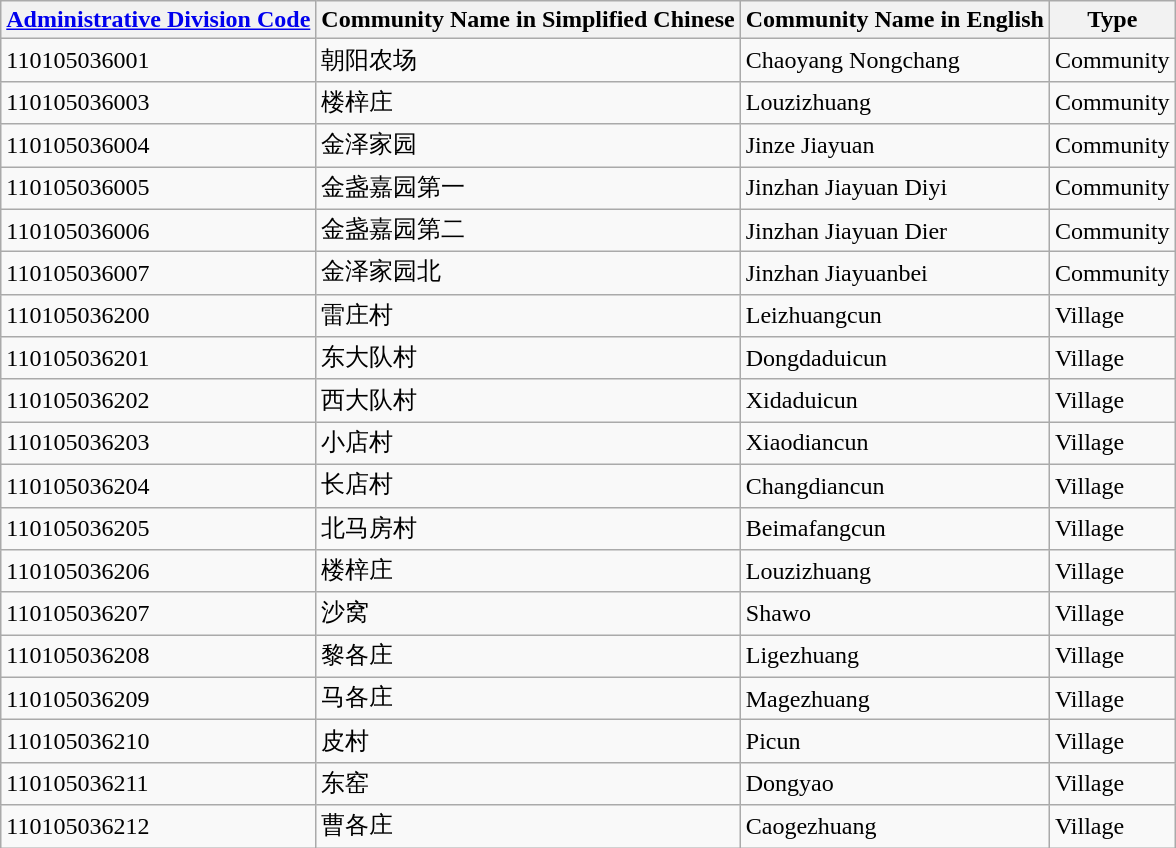<table class="wikitable sortable">
<tr>
<th><a href='#'>Administrative Division Code</a></th>
<th>Community Name in Simplified Chinese</th>
<th>Community Name in English</th>
<th>Type</th>
</tr>
<tr>
<td>110105036001</td>
<td>朝阳农场</td>
<td>Chaoyang Nongchang</td>
<td>Community</td>
</tr>
<tr>
<td>110105036003</td>
<td>楼梓庄</td>
<td>Louzizhuang</td>
<td>Community</td>
</tr>
<tr>
<td>110105036004</td>
<td>金泽家园</td>
<td>Jinze Jiayuan</td>
<td>Community</td>
</tr>
<tr>
<td>110105036005</td>
<td>金盏嘉园第一</td>
<td>Jinzhan Jiayuan Diyi</td>
<td>Community</td>
</tr>
<tr>
<td>110105036006</td>
<td>金盏嘉园第二</td>
<td>Jinzhan Jiayuan Dier</td>
<td>Community</td>
</tr>
<tr>
<td>110105036007</td>
<td>金泽家园北</td>
<td>Jinzhan Jiayuanbei</td>
<td>Community</td>
</tr>
<tr>
<td>110105036200</td>
<td>雷庄村</td>
<td>Leizhuangcun</td>
<td>Village</td>
</tr>
<tr>
<td>110105036201</td>
<td>东大队村</td>
<td>Dongdaduicun</td>
<td>Village</td>
</tr>
<tr>
<td>110105036202</td>
<td>西大队村</td>
<td>Xidaduicun</td>
<td>Village</td>
</tr>
<tr>
<td>110105036203</td>
<td>小店村</td>
<td>Xiaodiancun</td>
<td>Village</td>
</tr>
<tr>
<td>110105036204</td>
<td>长店村</td>
<td>Changdiancun</td>
<td>Village</td>
</tr>
<tr>
<td>110105036205</td>
<td>北马房村</td>
<td>Beimafangcun</td>
<td>Village</td>
</tr>
<tr>
<td>110105036206</td>
<td>楼梓庄</td>
<td>Louzizhuang</td>
<td>Village</td>
</tr>
<tr>
<td>110105036207</td>
<td>沙窝</td>
<td>Shawo</td>
<td>Village</td>
</tr>
<tr>
<td>110105036208</td>
<td>黎各庄</td>
<td>Ligezhuang</td>
<td>Village</td>
</tr>
<tr>
<td>110105036209</td>
<td>马各庄</td>
<td>Magezhuang</td>
<td>Village</td>
</tr>
<tr>
<td>110105036210</td>
<td>皮村</td>
<td>Picun</td>
<td>Village</td>
</tr>
<tr>
<td>110105036211</td>
<td>东窑</td>
<td>Dongyao</td>
<td>Village</td>
</tr>
<tr>
<td>110105036212</td>
<td>曹各庄</td>
<td>Caogezhuang</td>
<td>Village</td>
</tr>
</table>
